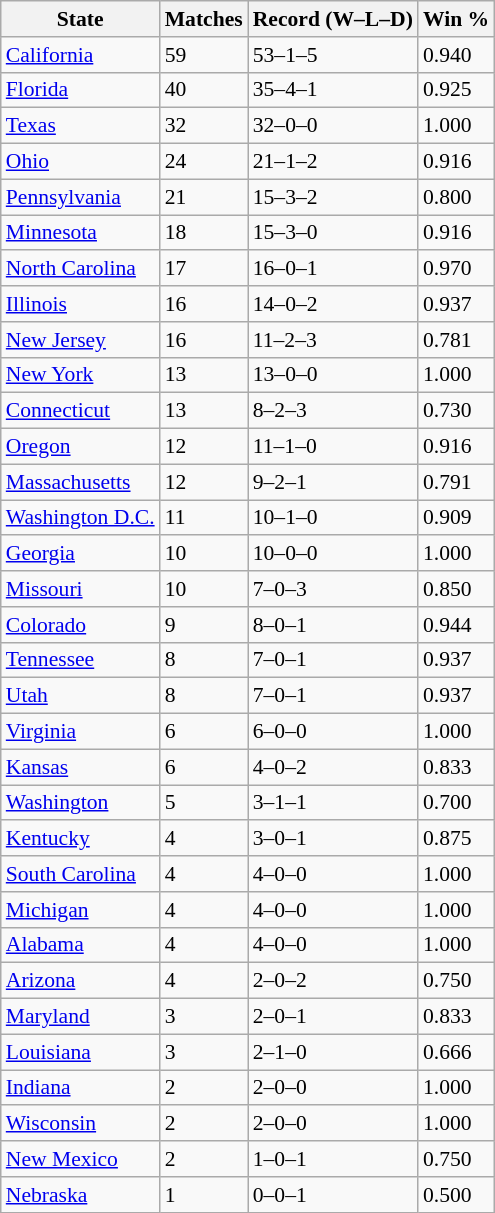<table class="wikitable sortable" style="font-size: 90%">
<tr>
<th>State</th>
<th>Matches</th>
<th>Record (W–L–D)</th>
<th>Win %</th>
</tr>
<tr>
<td> <a href='#'>California</a></td>
<td>59</td>
<td>53–1–5</td>
<td>0.940</td>
</tr>
<tr>
<td> <a href='#'>Florida</a></td>
<td>40</td>
<td>35–4–1</td>
<td>0.925</td>
</tr>
<tr>
<td> <a href='#'>Texas</a></td>
<td>32</td>
<td>32–0–0</td>
<td>1.000</td>
</tr>
<tr>
<td> <a href='#'>Ohio</a></td>
<td>24</td>
<td>21–1–2</td>
<td>0.916</td>
</tr>
<tr>
<td> <a href='#'>Pennsylvania</a></td>
<td>21</td>
<td>15–3–2</td>
<td>0.800</td>
</tr>
<tr>
<td> <a href='#'>Minnesota</a></td>
<td>18</td>
<td>15–3–0</td>
<td>0.916</td>
</tr>
<tr>
<td> <a href='#'>North Carolina</a></td>
<td>17</td>
<td>16–0–1</td>
<td>0.970</td>
</tr>
<tr>
<td> <a href='#'>Illinois</a></td>
<td>16</td>
<td>14–0–2</td>
<td>0.937</td>
</tr>
<tr>
<td> <a href='#'>New Jersey</a></td>
<td>16</td>
<td>11–2–3</td>
<td>0.781</td>
</tr>
<tr>
<td> <a href='#'>New York</a></td>
<td>13</td>
<td>13–0–0</td>
<td>1.000</td>
</tr>
<tr>
<td> <a href='#'>Connecticut</a></td>
<td>13</td>
<td>8–2–3</td>
<td>0.730</td>
</tr>
<tr>
<td> <a href='#'>Oregon</a></td>
<td>12</td>
<td>11–1–0</td>
<td>0.916</td>
</tr>
<tr>
<td> <a href='#'>Massachusetts</a></td>
<td>12</td>
<td>9–2–1</td>
<td>0.791</td>
</tr>
<tr>
<td> <a href='#'>Washington D.C.</a></td>
<td>11</td>
<td>10–1–0</td>
<td>0.909</td>
</tr>
<tr>
<td> <a href='#'>Georgia</a></td>
<td>10</td>
<td>10–0–0</td>
<td>1.000</td>
</tr>
<tr>
<td> <a href='#'>Missouri</a></td>
<td>10</td>
<td>7–0–3</td>
<td>0.850</td>
</tr>
<tr>
<td> <a href='#'>Colorado</a></td>
<td>9</td>
<td>8–0–1</td>
<td>0.944</td>
</tr>
<tr>
<td> <a href='#'>Tennessee</a></td>
<td>8</td>
<td>7–0–1</td>
<td>0.937</td>
</tr>
<tr>
<td> <a href='#'>Utah</a></td>
<td>8</td>
<td>7–0–1</td>
<td>0.937</td>
</tr>
<tr>
<td> <a href='#'>Virginia</a></td>
<td>6</td>
<td>6–0–0</td>
<td>1.000</td>
</tr>
<tr>
<td> <a href='#'>Kansas</a></td>
<td>6</td>
<td>4–0–2</td>
<td>0.833</td>
</tr>
<tr>
<td> <a href='#'>Washington</a></td>
<td>5</td>
<td>3–1–1</td>
<td>0.700</td>
</tr>
<tr>
<td> <a href='#'>Kentucky</a></td>
<td>4</td>
<td>3–0–1</td>
<td>0.875</td>
</tr>
<tr>
<td> <a href='#'>South Carolina</a></td>
<td>4</td>
<td>4–0–0</td>
<td>1.000</td>
</tr>
<tr>
<td> <a href='#'>Michigan</a></td>
<td>4</td>
<td>4–0–0</td>
<td>1.000</td>
</tr>
<tr>
<td> <a href='#'>Alabama</a></td>
<td>4</td>
<td>4–0–0</td>
<td>1.000</td>
</tr>
<tr>
<td> <a href='#'>Arizona</a></td>
<td>4</td>
<td>2–0–2</td>
<td>0.750</td>
</tr>
<tr>
<td> <a href='#'>Maryland</a></td>
<td>3</td>
<td>2–0–1</td>
<td>0.833</td>
</tr>
<tr>
<td> <a href='#'>Louisiana</a></td>
<td>3</td>
<td>2–1–0</td>
<td>0.666</td>
</tr>
<tr>
<td> <a href='#'>Indiana</a></td>
<td>2</td>
<td>2–0–0</td>
<td>1.000</td>
</tr>
<tr>
<td> <a href='#'>Wisconsin</a></td>
<td>2</td>
<td>2–0–0</td>
<td>1.000</td>
</tr>
<tr>
<td> <a href='#'>New Mexico</a></td>
<td>2</td>
<td>1–0–1</td>
<td>0.750</td>
</tr>
<tr>
<td> <a href='#'>Nebraska</a></td>
<td>1</td>
<td>0–0–1</td>
<td>0.500</td>
</tr>
</table>
